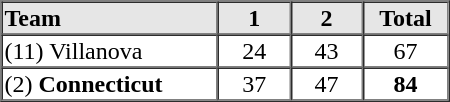<table border=1 cellspacing=0 width=300 style="margin-left:3em;">
<tr style="text-align:center; background-color:#e6e6e6;">
<th align=left width=30%>Team</th>
<th width=10%>1</th>
<th width=10%>2</th>
<th width=10%>Total</th>
</tr>
<tr style="text-align:center;">
<td align=left>(11) Villanova</td>
<td>24</td>
<td>43</td>
<td>67</td>
</tr>
<tr style="text-align:center;">
<td align=left>(2) <strong>Connecticut</strong></td>
<td>37</td>
<td>47</td>
<td><strong>84</strong></td>
</tr>
<tr style="text-align:center;">
</tr>
</table>
